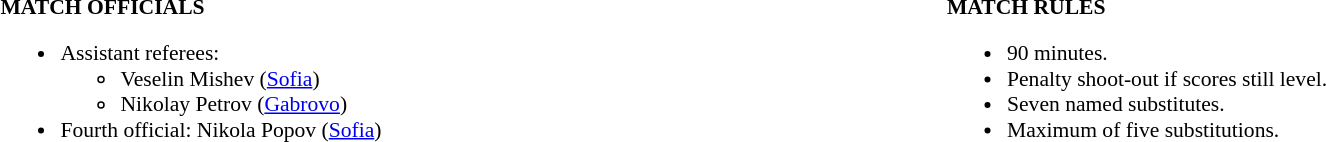<table width=100% style="font-size: 90%">
<tr>
<td width=50% valign=top><br><strong>MATCH OFFICIALS</strong><ul><li>Assistant referees:<ul><li>Veselin Mishev (<a href='#'>Sofia</a>)</li><li>Nikolay Petrov (<a href='#'>Gabrovo</a>)</li></ul></li><li>Fourth official: Nikola Popov (<a href='#'>Sofia</a>)</li></ul></td>
<td width=50% valign=top><br><strong>MATCH RULES</strong><ul><li>90 minutes.</li><li>Penalty shoot-out if scores still level.</li><li>Seven named substitutes.</li><li>Maximum of five substitutions.</li></ul></td>
</tr>
</table>
